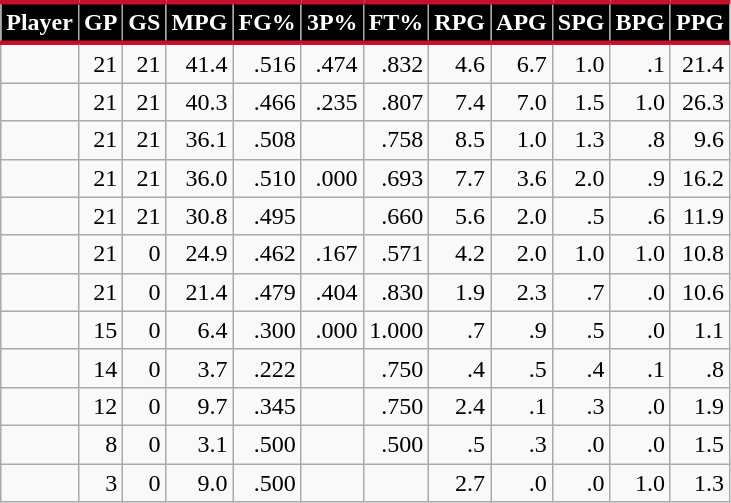<table class="wikitable sortable" style="text-align:right;">
<tr>
<th style="background:#010101; color:#FFFFFF; border-top:#C8102E 3px solid; border-bottom:#C8102E 3px solid;">Player</th>
<th style="background:#010101; color:#FFFFFF; border-top:#C8102E 3px solid; border-bottom:#C8102E 3px solid;">GP</th>
<th style="background:#010101; color:#FFFFFF; border-top:#C8102E 3px solid; border-bottom:#C8102E 3px solid;">GS</th>
<th style="background:#010101; color:#FFFFFF; border-top:#C8102E 3px solid; border-bottom:#C8102E 3px solid;">MPG</th>
<th style="background:#010101; color:#FFFFFF; border-top:#C8102E 3px solid; border-bottom:#C8102E 3px solid;">FG%</th>
<th style="background:#010101; color:#FFFFFF; border-top:#C8102E 3px solid; border-bottom:#C8102E 3px solid;">3P%</th>
<th style="background:#010101; color:#FFFFFF; border-top:#C8102E 3px solid; border-bottom:#C8102E 3px solid;">FT%</th>
<th style="background:#010101; color:#FFFFFF; border-top:#C8102E 3px solid; border-bottom:#C8102E 3px solid;">RPG</th>
<th style="background:#010101; color:#FFFFFF; border-top:#C8102E 3px solid; border-bottom:#C8102E 3px solid;">APG</th>
<th style="background:#010101; color:#FFFFFF; border-top:#C8102E 3px solid; border-bottom:#C8102E 3px solid;">SPG</th>
<th style="background:#010101; color:#FFFFFF; border-top:#C8102E 3px solid; border-bottom:#C8102E 3px solid;">BPG</th>
<th style="background:#010101; color:#FFFFFF; border-top:#C8102E 3px solid; border-bottom:#C8102E 3px solid;">PPG</th>
</tr>
<tr>
<td style="text-align:left;"></td>
<td>21</td>
<td>21</td>
<td>41.4</td>
<td>.516</td>
<td>.474</td>
<td>.832</td>
<td>4.6</td>
<td>6.7</td>
<td>1.0</td>
<td>.1</td>
<td>21.4</td>
</tr>
<tr>
<td style="text-align:left;"></td>
<td>21</td>
<td>21</td>
<td>40.3</td>
<td>.466</td>
<td>.235</td>
<td>.807</td>
<td>7.4</td>
<td>7.0</td>
<td>1.5</td>
<td>1.0</td>
<td>26.3</td>
</tr>
<tr>
<td style="text-align:left;"></td>
<td>21</td>
<td>21</td>
<td>36.1</td>
<td>.508</td>
<td></td>
<td>.758</td>
<td>8.5</td>
<td>1.0</td>
<td>1.3</td>
<td>.8</td>
<td>9.6</td>
</tr>
<tr>
<td style="text-align:left;"></td>
<td>21</td>
<td>21</td>
<td>36.0</td>
<td>.510</td>
<td>.000</td>
<td>.693</td>
<td>7.7</td>
<td>3.6</td>
<td>2.0</td>
<td>.9</td>
<td>16.2</td>
</tr>
<tr>
<td style="text-align:left;"></td>
<td>21</td>
<td>21</td>
<td>30.8</td>
<td>.495</td>
<td></td>
<td>.660</td>
<td>5.6</td>
<td>2.0</td>
<td>.5</td>
<td>.6</td>
<td>11.9</td>
</tr>
<tr>
<td style="text-align:left;"></td>
<td>21</td>
<td>0</td>
<td>24.9</td>
<td>.462</td>
<td>.167</td>
<td>.571</td>
<td>4.2</td>
<td>2.0</td>
<td>1.0</td>
<td>1.0</td>
<td>10.8</td>
</tr>
<tr>
<td style="text-align:left;"></td>
<td>21</td>
<td>0</td>
<td>21.4</td>
<td>.479</td>
<td>.404</td>
<td>.830</td>
<td>1.9</td>
<td>2.3</td>
<td>.7</td>
<td>.0</td>
<td>10.6</td>
</tr>
<tr>
<td style="text-align:left;"></td>
<td>15</td>
<td>0</td>
<td>6.4</td>
<td>.300</td>
<td>.000</td>
<td>1.000</td>
<td>.7</td>
<td>.9</td>
<td>.5</td>
<td>.0</td>
<td>1.1</td>
</tr>
<tr>
<td style="text-align:left;"></td>
<td>14</td>
<td>0</td>
<td>3.7</td>
<td>.222</td>
<td></td>
<td>.750</td>
<td>.4</td>
<td>.5</td>
<td>.4</td>
<td>.1</td>
<td>.8</td>
</tr>
<tr>
<td style="text-align:left;"></td>
<td>12</td>
<td>0</td>
<td>9.7</td>
<td>.345</td>
<td></td>
<td>.750</td>
<td>2.4</td>
<td>.1</td>
<td>.3</td>
<td>.0</td>
<td>1.9</td>
</tr>
<tr>
<td style="text-align:left;"></td>
<td>8</td>
<td>0</td>
<td>3.1</td>
<td>.500</td>
<td></td>
<td>.500</td>
<td>.5</td>
<td>.3</td>
<td>.0</td>
<td>.0</td>
<td>1.5</td>
</tr>
<tr>
<td style="text-align:left;"></td>
<td>3</td>
<td>0</td>
<td>9.0</td>
<td>.500</td>
<td></td>
<td></td>
<td>2.7</td>
<td>.0</td>
<td>.0</td>
<td>1.0</td>
<td>1.3</td>
</tr>
</table>
